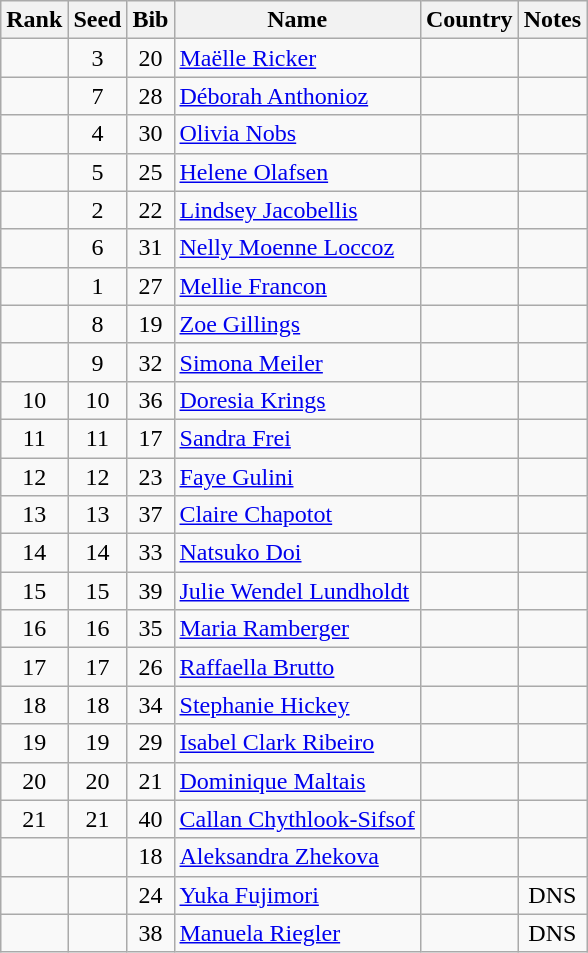<table class="wikitable sortable" style="text-align:center">
<tr>
<th>Rank</th>
<th>Seed</th>
<th>Bib</th>
<th>Name</th>
<th>Country</th>
<th>Notes</th>
</tr>
<tr>
<td></td>
<td>3</td>
<td>20</td>
<td align=left><a href='#'>Maëlle Ricker</a></td>
<td align=left></td>
<td></td>
</tr>
<tr>
<td></td>
<td>7</td>
<td>28</td>
<td align=left><a href='#'>Déborah Anthonioz</a></td>
<td align=left></td>
<td></td>
</tr>
<tr>
<td></td>
<td>4</td>
<td>30</td>
<td align=left><a href='#'>Olivia Nobs</a></td>
<td align=left></td>
<td></td>
</tr>
<tr>
<td></td>
<td>5</td>
<td>25</td>
<td align=left><a href='#'>Helene Olafsen</a></td>
<td align=left></td>
<td></td>
</tr>
<tr>
<td></td>
<td>2</td>
<td>22</td>
<td align=left><a href='#'>Lindsey Jacobellis</a></td>
<td align=left></td>
<td></td>
</tr>
<tr>
<td></td>
<td>6</td>
<td>31</td>
<td align=left><a href='#'>Nelly Moenne Loccoz</a></td>
<td align=left></td>
<td></td>
</tr>
<tr>
<td></td>
<td>1</td>
<td>27</td>
<td align=left><a href='#'>Mellie Francon</a></td>
<td align=left></td>
<td></td>
</tr>
<tr>
<td></td>
<td>8</td>
<td>19</td>
<td align=left><a href='#'>Zoe Gillings</a></td>
<td align=left></td>
<td></td>
</tr>
<tr>
<td></td>
<td>9</td>
<td>32</td>
<td align=left><a href='#'>Simona Meiler</a></td>
<td align=left></td>
<td></td>
</tr>
<tr>
<td>10</td>
<td>10</td>
<td>36</td>
<td align=left><a href='#'>Doresia Krings</a></td>
<td align=left></td>
<td></td>
</tr>
<tr>
<td>11</td>
<td>11</td>
<td>17</td>
<td align=left><a href='#'>Sandra Frei</a></td>
<td align=left></td>
<td></td>
</tr>
<tr>
<td>12</td>
<td>12</td>
<td>23</td>
<td align=left><a href='#'>Faye Gulini</a></td>
<td align=left></td>
<td></td>
</tr>
<tr>
<td>13</td>
<td>13</td>
<td>37</td>
<td align=left><a href='#'>Claire Chapotot</a></td>
<td align=left></td>
<td></td>
</tr>
<tr>
<td>14</td>
<td>14</td>
<td>33</td>
<td align=left><a href='#'>Natsuko Doi</a></td>
<td align=left></td>
<td></td>
</tr>
<tr>
<td>15</td>
<td>15</td>
<td>39</td>
<td align=left><a href='#'>Julie Wendel Lundholdt</a></td>
<td align=left></td>
<td></td>
</tr>
<tr>
<td>16</td>
<td>16</td>
<td>35</td>
<td align=left><a href='#'>Maria Ramberger</a></td>
<td align=left></td>
<td></td>
</tr>
<tr>
<td>17</td>
<td>17</td>
<td>26</td>
<td align=left><a href='#'>Raffaella Brutto</a></td>
<td align=left></td>
<td></td>
</tr>
<tr>
<td>18</td>
<td>18</td>
<td>34</td>
<td align=left><a href='#'>Stephanie Hickey</a></td>
<td align=left></td>
<td></td>
</tr>
<tr>
<td>19</td>
<td>19</td>
<td>29</td>
<td align=left><a href='#'>Isabel Clark Ribeiro</a></td>
<td align=left></td>
<td></td>
</tr>
<tr>
<td>20</td>
<td>20</td>
<td>21</td>
<td align=left><a href='#'>Dominique Maltais</a></td>
<td align=left></td>
<td></td>
</tr>
<tr>
<td>21</td>
<td>21</td>
<td>40</td>
<td align=left><a href='#'>Callan Chythlook-Sifsof</a></td>
<td align=left></td>
<td></td>
</tr>
<tr>
<td></td>
<td></td>
<td>18</td>
<td align=left><a href='#'>Aleksandra Zhekova</a></td>
<td align=left></td>
<td></td>
</tr>
<tr>
<td></td>
<td></td>
<td>24</td>
<td align=left><a href='#'>Yuka Fujimori</a></td>
<td align=left></td>
<td>DNS</td>
</tr>
<tr>
<td></td>
<td></td>
<td>38</td>
<td align=left><a href='#'>Manuela Riegler</a></td>
<td align=left></td>
<td>DNS</td>
</tr>
</table>
